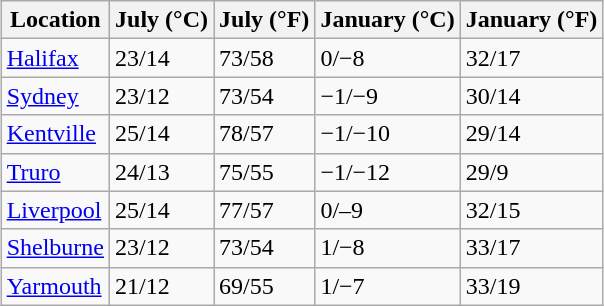<table class="wikitable sortable" style="margin:auto;">
<tr>
<th>Location</th>
<th>July (°C)</th>
<th>July (°F)</th>
<th>January (°C)</th>
<th>January (°F)</th>
</tr>
<tr>
<td><a href='#'>Halifax</a></td>
<td>23/14</td>
<td>73/58</td>
<td>0/−8</td>
<td>32/17</td>
</tr>
<tr>
<td><a href='#'>Sydney</a></td>
<td>23/12</td>
<td>73/54</td>
<td>−1/−9</td>
<td>30/14</td>
</tr>
<tr>
<td><a href='#'>Kentville</a></td>
<td>25/14</td>
<td>78/57</td>
<td>−1/−10</td>
<td>29/14</td>
</tr>
<tr>
<td><a href='#'>Truro</a></td>
<td>24/13</td>
<td>75/55</td>
<td>−1/−12</td>
<td>29/9</td>
</tr>
<tr>
<td><a href='#'>Liverpool</a></td>
<td>25/14</td>
<td>77/57</td>
<td>0/–9</td>
<td>32/15</td>
</tr>
<tr>
<td><a href='#'>Shelburne</a></td>
<td>23/12</td>
<td>73/54</td>
<td>1/−8</td>
<td>33/17</td>
</tr>
<tr>
<td><a href='#'>Yarmouth</a></td>
<td>21/12</td>
<td>69/55</td>
<td>1/−7</td>
<td>33/19</td>
</tr>
</table>
